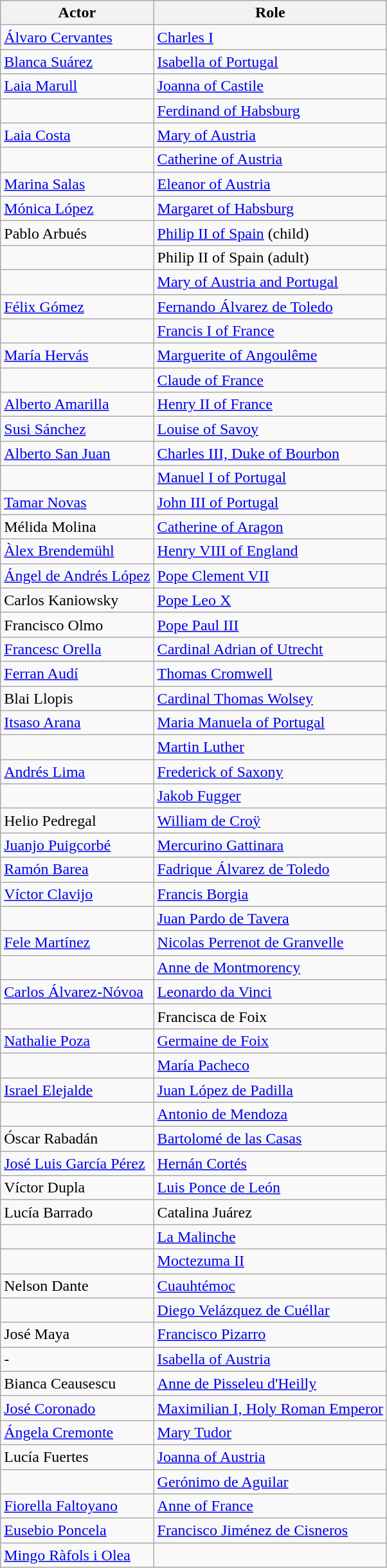<table class="wikitable">
<tr>
<th>Actor</th>
<th>Role</th>
</tr>
<tr>
<td><a href='#'>Álvaro Cervantes</a></td>
<td><a href='#'>Charles I</a></td>
</tr>
<tr>
<td><a href='#'>Blanca Suárez</a></td>
<td><a href='#'>Isabella of Portugal</a></td>
</tr>
<tr>
<td><a href='#'>Laia Marull</a></td>
<td><a href='#'>Joanna of Castile</a></td>
</tr>
<tr>
<td></td>
<td><a href='#'>Ferdinand of Habsburg</a></td>
</tr>
<tr>
<td><a href='#'>Laia Costa</a></td>
<td><a href='#'>Mary of Austria</a></td>
</tr>
<tr>
<td></td>
<td><a href='#'>Catherine of Austria</a></td>
</tr>
<tr>
<td><a href='#'>Marina Salas</a></td>
<td><a href='#'>Eleanor of Austria</a></td>
</tr>
<tr>
<td><a href='#'>Mónica López</a></td>
<td><a href='#'>Margaret of Habsburg</a></td>
</tr>
<tr>
<td>Pablo Arbués</td>
<td><a href='#'>Philip II of Spain</a> (child)</td>
</tr>
<tr>
<td></td>
<td>Philip II of Spain (adult)</td>
</tr>
<tr>
<td></td>
<td><a href='#'>Mary of Austria and Portugal</a></td>
</tr>
<tr>
<td><a href='#'>Félix Gómez</a></td>
<td><a href='#'>Fernando Álvarez de Toledo</a></td>
</tr>
<tr>
<td></td>
<td><a href='#'>Francis I of France</a></td>
</tr>
<tr>
<td><a href='#'>María Hervás</a></td>
<td><a href='#'>Marguerite of Angoulême</a></td>
</tr>
<tr>
<td></td>
<td><a href='#'>Claude of France</a></td>
</tr>
<tr>
<td><a href='#'>Alberto Amarilla</a></td>
<td><a href='#'>Henry II of France</a></td>
</tr>
<tr>
<td><a href='#'>Susi Sánchez</a></td>
<td><a href='#'>Louise of Savoy</a></td>
</tr>
<tr>
<td><a href='#'>Alberto San Juan</a></td>
<td><a href='#'>Charles III, Duke of Bourbon</a></td>
</tr>
<tr>
<td></td>
<td><a href='#'>Manuel I of Portugal</a></td>
</tr>
<tr>
<td><a href='#'>Tamar Novas</a></td>
<td><a href='#'>John III of Portugal</a></td>
</tr>
<tr>
<td>Mélida Molina</td>
<td><a href='#'>Catherine of Aragon</a></td>
</tr>
<tr>
<td><a href='#'>Àlex Brendemühl</a></td>
<td><a href='#'>Henry VIII of England</a></td>
</tr>
<tr>
<td><a href='#'>Ángel de Andrés López</a></td>
<td><a href='#'>Pope Clement VII</a></td>
</tr>
<tr>
<td>Carlos Kaniowsky</td>
<td><a href='#'>Pope Leo X</a></td>
</tr>
<tr>
<td>Francisco Olmo</td>
<td><a href='#'>Pope Paul III</a></td>
</tr>
<tr>
<td><a href='#'>Francesc Orella</a></td>
<td><a href='#'>Cardinal Adrian of Utrecht</a></td>
</tr>
<tr>
<td><a href='#'>Ferran Audí</a></td>
<td><a href='#'>Thomas Cromwell</a></td>
</tr>
<tr>
<td>Blai Llopis</td>
<td><a href='#'>Cardinal Thomas Wolsey</a></td>
</tr>
<tr>
<td><a href='#'>Itsaso Arana</a></td>
<td><a href='#'>Maria Manuela of Portugal</a></td>
</tr>
<tr>
<td></td>
<td><a href='#'>Martin Luther</a></td>
</tr>
<tr>
<td><a href='#'>Andrés Lima</a></td>
<td><a href='#'>Frederick of Saxony</a></td>
</tr>
<tr>
<td></td>
<td><a href='#'>Jakob Fugger</a></td>
</tr>
<tr>
<td>Helio Pedregal</td>
<td><a href='#'>William de Croÿ</a></td>
</tr>
<tr>
<td><a href='#'>Juanjo Puigcorbé</a></td>
<td><a href='#'>Mercurino Gattinara</a></td>
</tr>
<tr>
<td><a href='#'>Ramón Barea</a></td>
<td><a href='#'>Fadrique Álvarez de Toledo</a></td>
</tr>
<tr>
<td><a href='#'>Víctor Clavijo</a></td>
<td><a href='#'>Francis Borgia</a></td>
</tr>
<tr>
<td></td>
<td><a href='#'>Juan Pardo de Tavera</a></td>
</tr>
<tr>
<td><a href='#'>Fele Martínez</a></td>
<td><a href='#'>Nicolas Perrenot de Granvelle</a></td>
</tr>
<tr>
<td></td>
<td><a href='#'>Anne de Montmorency</a></td>
</tr>
<tr>
<td><a href='#'>Carlos Álvarez-Nóvoa</a></td>
<td><a href='#'>Leonardo da Vinci</a></td>
</tr>
<tr>
<td></td>
<td>Francisca de Foix</td>
</tr>
<tr>
<td><a href='#'>Nathalie Poza</a></td>
<td><a href='#'>Germaine de Foix</a></td>
</tr>
<tr>
<td></td>
<td><a href='#'>María Pacheco</a></td>
</tr>
<tr>
<td><a href='#'>Israel Elejalde</a></td>
<td><a href='#'>Juan López de Padilla</a></td>
</tr>
<tr>
<td></td>
<td><a href='#'>Antonio de Mendoza</a></td>
</tr>
<tr>
<td>Óscar Rabadán</td>
<td><a href='#'>Bartolomé de las Casas</a></td>
</tr>
<tr>
<td><a href='#'>José Luis García Pérez</a></td>
<td><a href='#'>Hernán Cortés</a></td>
</tr>
<tr>
<td>Víctor Dupla</td>
<td><a href='#'>Luis Ponce de León</a></td>
</tr>
<tr>
<td>Lucía Barrado</td>
<td>Catalina Juárez</td>
</tr>
<tr>
<td></td>
<td><a href='#'>La Malinche</a></td>
</tr>
<tr>
<td></td>
<td><a href='#'>Moctezuma II</a></td>
</tr>
<tr>
<td>Nelson Dante</td>
<td><a href='#'>Cuauhtémoc</a></td>
</tr>
<tr>
<td></td>
<td><a href='#'>Diego Velázquez de Cuéllar</a></td>
</tr>
<tr>
<td>José Maya</td>
<td><a href='#'>Francisco Pizarro</a></td>
</tr>
<tr>
<td>-</td>
<td><a href='#'>Isabella of Austria</a></td>
</tr>
<tr>
<td>Bianca Ceausescu</td>
<td><a href='#'>Anne de Pisseleu d'Heilly</a></td>
</tr>
<tr>
<td><a href='#'>José Coronado</a></td>
<td><a href='#'>Maximilian I, Holy Roman Emperor</a></td>
</tr>
<tr>
<td><a href='#'>Ángela Cremonte</a></td>
<td><a href='#'>Mary Tudor</a></td>
</tr>
<tr>
<td>Lucía Fuertes</td>
<td><a href='#'>Joanna of Austria</a></td>
</tr>
<tr>
<td></td>
<td><a href='#'>Gerónimo de Aguilar</a></td>
</tr>
<tr>
<td><a href='#'>Fiorella Faltoyano</a></td>
<td><a href='#'>Anne of France</a></td>
</tr>
<tr>
<td><a href='#'>Eusebio Poncela</a></td>
<td><a href='#'>Francisco Jiménez de Cisneros</a></td>
</tr>
<tr>
<td><a href='#'>Mingo Ràfols i Olea</a></td>
<td></td>
</tr>
</table>
